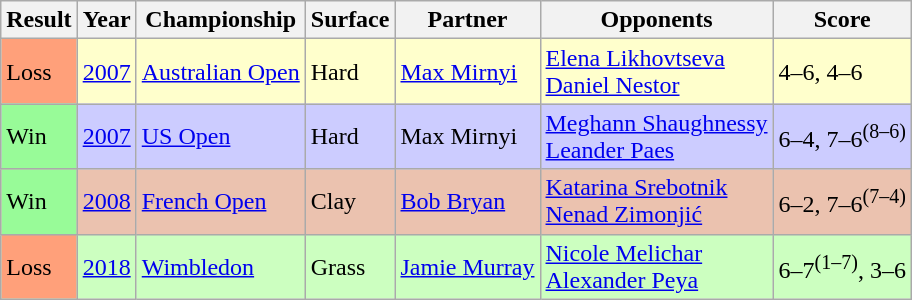<table class="sortable wikitable">
<tr>
<th>Result</th>
<th>Year</th>
<th>Championship</th>
<th>Surface</th>
<th>Partner</th>
<th>Opponents</th>
<th class=unsortable>Score</th>
</tr>
<tr bgcolor=FFFFCC>
<td style=background:#ffa07a>Loss</td>
<td><a href='#'>2007</a></td>
<td><a href='#'>Australian Open</a></td>
<td>Hard</td>
<td> <a href='#'>Max Mirnyi</a></td>
<td> <a href='#'>Elena Likhovtseva</a><br> <a href='#'>Daniel Nestor</a></td>
<td>4–6, 4–6</td>
</tr>
<tr bgcolor=CCCCFF>
<td style=background:#98fb98>Win</td>
<td><a href='#'>2007</a></td>
<td><a href='#'>US Open</a></td>
<td>Hard</td>
<td> Max Mirnyi</td>
<td> <a href='#'>Meghann Shaughnessy</a><br> <a href='#'>Leander Paes</a></td>
<td>6–4, 7–6<sup>(8–6)</sup></td>
</tr>
<tr bgcolor=EBC2AF>
<td style=background:#98fb98>Win</td>
<td><a href='#'>2008</a></td>
<td><a href='#'>French Open</a></td>
<td>Clay</td>
<td> <a href='#'>Bob Bryan</a></td>
<td> <a href='#'>Katarina Srebotnik</a><br> <a href='#'>Nenad Zimonjić</a></td>
<td>6–2, 7–6<sup>(7–4)</sup></td>
</tr>
<tr bgcolor=#CCFFC>
<td style=background:#ffa07a>Loss</td>
<td><a href='#'>2018</a></td>
<td><a href='#'>Wimbledon</a></td>
<td>Grass</td>
<td> <a href='#'>Jamie Murray</a></td>
<td> <a href='#'>Nicole Melichar</a><br> <a href='#'>Alexander Peya</a></td>
<td>6–7<sup>(1–7)</sup>, 3–6</td>
</tr>
</table>
